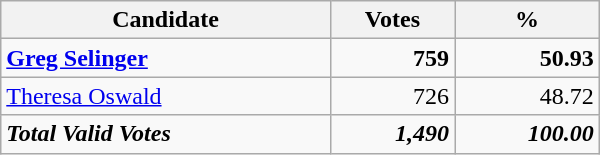<table class="wikitable" width="400">
<tr>
<th align="left">Candidate</th>
<th align="right">Votes</th>
<th align="right">%</th>
</tr>
<tr>
<td align="left"><strong><a href='#'>Greg Selinger</a></strong></td>
<td align="right"><strong>759</strong></td>
<td align="right"><strong>50.93</strong></td>
</tr>
<tr>
<td align="left"><a href='#'>Theresa Oswald</a></td>
<td align="right">726</td>
<td align="right">48.72</td>
</tr>
<tr>
<td align="left"><strong><em>Total Valid Votes</em></strong></td>
<td align="right"><strong><em>1,490</em></strong></td>
<td align="right"><strong><em>100.00</em></strong></td>
</tr>
</table>
